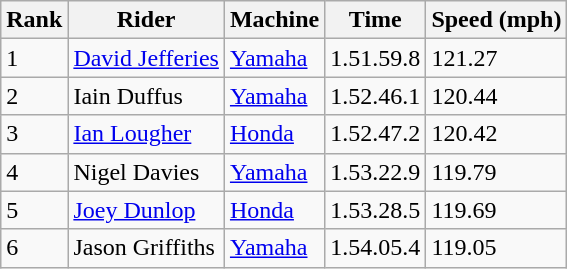<table class="wikitable">
<tr>
<th>Rank</th>
<th>Rider</th>
<th>Machine</th>
<th>Time</th>
<th>Speed (mph)</th>
</tr>
<tr>
<td>1</td>
<td> <a href='#'>David Jefferies</a></td>
<td><a href='#'>Yamaha</a></td>
<td>1.51.59.8</td>
<td>121.27</td>
</tr>
<tr>
<td>2</td>
<td> Iain Duffus</td>
<td><a href='#'>Yamaha</a></td>
<td>1.52.46.1</td>
<td>120.44</td>
</tr>
<tr>
<td>3</td>
<td> <a href='#'>Ian Lougher</a></td>
<td><a href='#'>Honda</a></td>
<td>1.52.47.2</td>
<td>120.42</td>
</tr>
<tr>
<td>4</td>
<td> Nigel Davies</td>
<td><a href='#'>Yamaha</a></td>
<td>1.53.22.9</td>
<td>119.79</td>
</tr>
<tr>
<td>5</td>
<td> <a href='#'>Joey Dunlop</a></td>
<td><a href='#'>Honda</a></td>
<td>1.53.28.5</td>
<td>119.69</td>
</tr>
<tr>
<td>6</td>
<td> Jason Griffiths</td>
<td><a href='#'>Yamaha</a></td>
<td>1.54.05.4</td>
<td>119.05</td>
</tr>
</table>
